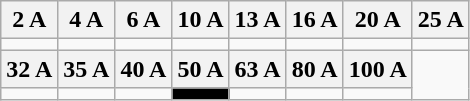<table class="wikitable">
<tr>
<th>2 A</th>
<th>4 A</th>
<th>6 A</th>
<th>10 A</th>
<th>13 A</th>
<th>16 A</th>
<th>20 A</th>
<th>25 A</th>
</tr>
<tr>
<td></td>
<td></td>
<td></td>
<td></td>
<td></td>
<td></td>
<td></td>
<td></td>
</tr>
<tr class="backgroundcolor6">
<th>32 A</th>
<th>35 A</th>
<th>40 A</th>
<th>50 A</th>
<th>63 A</th>
<th>80 A</th>
<th>100 A</th>
</tr>
<tr>
<td></td>
<td></td>
<td></td>
<td style="background:black;color:white"></td>
<td></td>
<td></td>
<td></td>
</tr>
</table>
